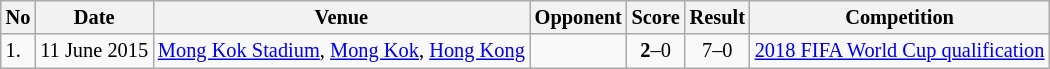<table class="wikitable" style="font-size:85%;">
<tr>
<th>No</th>
<th>Date</th>
<th>Venue</th>
<th>Opponent</th>
<th>Score</th>
<th>Result</th>
<th>Competition</th>
</tr>
<tr>
<td>1.</td>
<td>11 June 2015</td>
<td><a href='#'>Mong Kok Stadium</a>, <a href='#'>Mong Kok</a>, <a href='#'>Hong Kong</a></td>
<td></td>
<td align=center><strong>2</strong>–0</td>
<td align=center>7–0</td>
<td><a href='#'>2018 FIFA World Cup qualification</a></td>
</tr>
</table>
